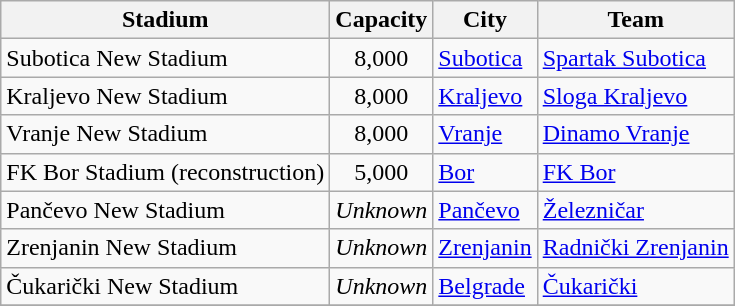<table class="wikitable sortable">
<tr>
<th>Stadium</th>
<th>Capacity</th>
<th>City</th>
<th>Team</th>
</tr>
<tr>
<td>Subotica New Stadium</td>
<td style="text-align:center;">8,000 </td>
<td><a href='#'>Subotica</a></td>
<td><a href='#'>Spartak Subotica</a></td>
</tr>
<tr>
<td>Kraljevo New Stadium</td>
<td style="text-align:center;">8,000 </td>
<td><a href='#'>Kraljevo</a></td>
<td><a href='#'>Sloga Kraljevo</a></td>
</tr>
<tr>
<td>Vranje New Stadium</td>
<td style="text-align:center;">8,000 </td>
<td><a href='#'>Vranje</a></td>
<td><a href='#'>Dinamo Vranje</a></td>
</tr>
<tr>
<td>FK Bor Stadium (reconstruction)</td>
<td style="text-align:center;">5,000 </td>
<td><a href='#'>Bor</a></td>
<td><a href='#'>FK Bor</a></td>
</tr>
<tr>
<td>Pančevo New Stadium</td>
<td style="text-align:center;"><em>Unknown</em> </td>
<td><a href='#'>Pančevo</a></td>
<td><a href='#'>Železničar</a></td>
</tr>
<tr>
<td>Zrenjanin New Stadium</td>
<td style="text-align:center;"><em>Unknown</em> </td>
<td><a href='#'>Zrenjanin</a></td>
<td><a href='#'>Radnički Zrenjanin</a></td>
</tr>
<tr>
<td>Čukarički New Stadium</td>
<td style="text-align:center;"><em>Unknown</em> </td>
<td><a href='#'>Belgrade</a></td>
<td><a href='#'>Čukarički</a></td>
</tr>
<tr>
</tr>
</table>
